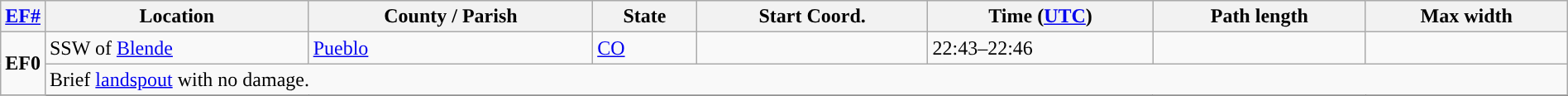<table class="wikitable sortable" style="width:100%;">
<tr>
<th scope="col" width="2%" align="center"><a href='#'>EF#</a></th>
<th scope="col" align="center" class="unsortable">Location</th>
<th scope="col" align="center" class="unsortable">County / Parish</th>
<th scope="col" align="center">State</th>
<th scope="col" align="center" data-sort-type="number">Start Coord.</th>
<th scope="col" align="center" data-sort-type="number">Time (<a href='#'>UTC</a>)</th>
<th scope="col" align="center" data-sort-type="number">Path length</th>
<th scope="col" align="center" data-sort-type="number">Max width</th>
</tr>
<tr>
<td rowspan="2" align="center"><strong>EF0</strong></td>
<td>SSW of <a href='#'>Blende</a></td>
<td><a href='#'>Pueblo</a></td>
<td><a href='#'>CO</a></td>
<td></td>
<td>22:43–22:46</td>
<td></td>
<td></td>
</tr>
<tr class="expand-child">
<td colspan="8" style=" border-bottom: 1px solid black;">Brief <a href='#'>landspout</a> with no damage.</td>
</tr>
<tr>
</tr>
</table>
